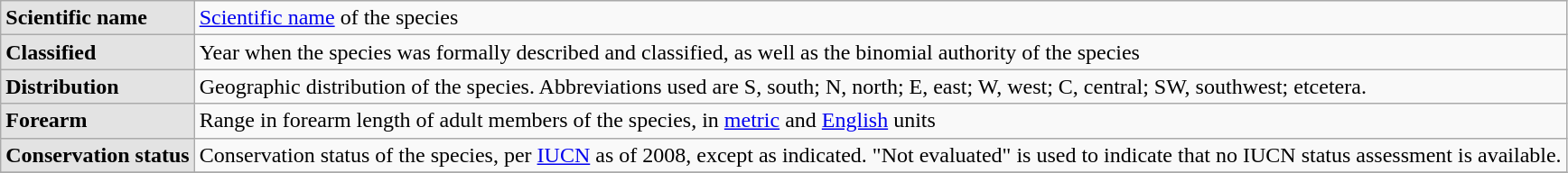<table class="wikitable">
<tr>
<td style="background:#e3e3e3"><strong>Scientific name</strong></td>
<td><a href='#'>Scientific name</a> of the species</td>
</tr>
<tr>
<td style="background:#e3e3e3"><strong>Classified</strong></td>
<td>Year when the species was formally described and classified, as well as the binomial authority of the species</td>
</tr>
<tr>
<td style="background:#e3e3e3"><strong>Distribution</strong></td>
<td>Geographic distribution of the species. Abbreviations used are S, south; N, north; E, east; W, west; C, central; SW, southwest; etcetera.</td>
</tr>
<tr>
<td style="background:#e3e3e3"><strong>Forearm</strong></td>
<td>Range in forearm length of adult members of the species, in <a href='#'>metric</a> and <a href='#'>English</a> units</td>
</tr>
<tr>
<td style="background:#e3e3e3"><strong>Conservation status</strong></td>
<td>Conservation status of the species, per <a href='#'>IUCN</a> as of 2008, except as indicated. "Not evaluated" is used to indicate that no IUCN status assessment is available.</td>
</tr>
<tr>
</tr>
</table>
